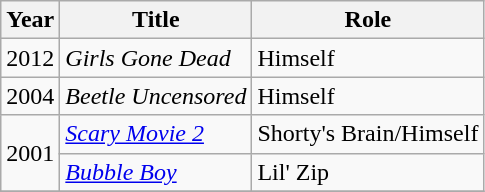<table class="wikitable">
<tr>
<th>Year</th>
<th>Title</th>
<th>Role</th>
</tr>
<tr>
<td rowspan=1>2012</td>
<td><em>Girls Gone Dead</em></td>
<td>Himself</td>
</tr>
<tr>
<td>2004</td>
<td><em>Beetle Uncensored</em></td>
<td>Himself</td>
</tr>
<tr>
<td rowspan=2>2001</td>
<td><em><a href='#'>Scary Movie 2</a></em></td>
<td>Shorty's Brain/Himself</td>
</tr>
<tr>
<td><em><a href='#'>Bubble Boy</a></em></td>
<td>Lil' Zip</td>
</tr>
<tr>
</tr>
</table>
